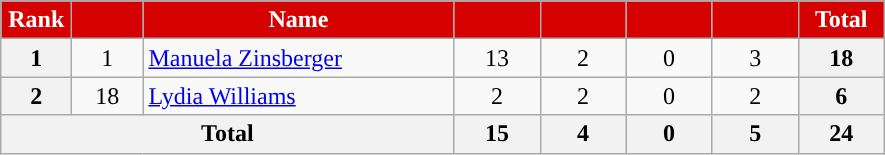<table class="wikitable sortable" style="text-align:center; font-size:100%; ">
<tr>
<th style="background:#d50000; color:white; text-align:center; width:40px">Rank</th>
<th style="background:#d50000; color:white; text-align:center; width:40px"></th>
<th style="background:#d50000; color:white; text-align:center; width:200px">Name</th>
<th style="background:#d50000; color:white; text-align:center; width:50px;"><a href='#'></a></th>
<th style="background:#d50000; color:white; text-align:center; width:50px;"><a href='#'></a></th>
<th style="background:#d50000; color:white; text-align:center; width:50px;"><a href='#'></a></th>
<th style="background:#d50000; color:white; text-align:center; width:50px;"><a href='#'></a></th>
<th style="background:#d50000; color:white; text-align:center; width:50px;">Total</th>
</tr>
<tr>
<th>1</th>
<td>1</td>
<td align="left"> <a href='#'>Manuela Zinsberger</a></td>
<td>13</td>
<td>2</td>
<td>0</td>
<td>3</td>
<th>18</th>
</tr>
<tr>
<th>2</th>
<td>18</td>
<td align="left"> <a href='#'>Lydia Williams</a></td>
<td>2</td>
<td>2</td>
<td>0</td>
<td>2</td>
<th>6</th>
</tr>
<tr>
<th colspan="3">Total</th>
<th>15</th>
<th>4</th>
<th>0</th>
<th>5</th>
<th>24</th>
</tr>
</table>
